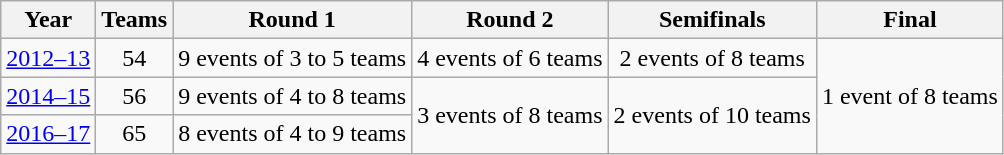<table class=wikitable>
<tr>
<th rowspan=1>Year</th>
<th colspan=1>Teams</th>
<th colspan=1>Round 1</th>
<th rowspan=1>Round 2</th>
<th rowspan=1>Semifinals</th>
<th rowspan=1>Final</th>
</tr>
<tr>
<td align=center><a href='#'>2012–13</a></td>
<td align=center>54</td>
<td align=center>9 events of 3 to 5 teams</td>
<td align=center>4 events of 6 teams</td>
<td align=center>2 events of 8 teams</td>
<td rowspan="3" align="center">1 event of 8 teams</td>
</tr>
<tr>
<td align=center><a href='#'>2014–15</a></td>
<td align=center>56</td>
<td align=center>9 events of 4 to 8 teams</td>
<td rowspan="2" align="center">3 events of 8 teams</td>
<td rowspan="2" align="center">2 events of 10 teams</td>
</tr>
<tr>
<td align=center><a href='#'>2016–17</a></td>
<td align=center>65</td>
<td align=center>8 events of 4 to 9 teams</td>
</tr>
</table>
